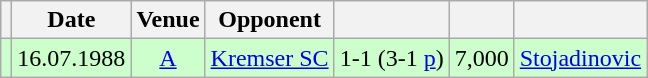<table class="wikitable" Style="text-align: center">
<tr>
<th></th>
<th>Date</th>
<th>Venue</th>
<th>Opponent</th>
<th></th>
<th></th>
<th></th>
</tr>
<tr style="background:#cfc">
<td></td>
<td>16.07.1988</td>
<td><a href='#'>A</a></td>
<td align="left"><a href='#'>Kremser SC</a></td>
<td>1-1 (3-1 <a href='#'>p</a>)</td>
<td align="right">7,000</td>
<td align="left"><a href='#'>Stojadinovic</a> </td>
</tr>
</table>
